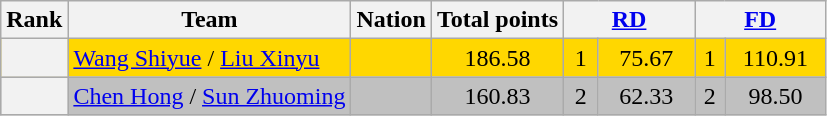<table class="wikitable sortable" style="text-align:left">
<tr>
<th scope="col">Rank</th>
<th scope="col">Team</th>
<th scope="col">Nation</th>
<th scope="col">Total points</th>
<th scope="col" colspan="2" width="80px"><a href='#'>RD</a></th>
<th scope="col" colspan="2" width="80px"><a href='#'>FD</a></th>
</tr>
<tr bgcolor="gold">
<th scope="row"></th>
<td><a href='#'>Wang Shiyue</a> / <a href='#'>Liu Xinyu</a></td>
<td></td>
<td align="center">186.58</td>
<td align="center">1</td>
<td align="center">75.67</td>
<td align="center">1</td>
<td align="center">110.91</td>
</tr>
<tr bgcolor="silver">
<th scope="row"></th>
<td><a href='#'>Chen Hong</a> / <a href='#'>Sun Zhuoming</a></td>
<td></td>
<td align="center">160.83</td>
<td align="center">2</td>
<td align="center">62.33</td>
<td align="center">2</td>
<td align="center">98.50</td>
</tr>
</table>
